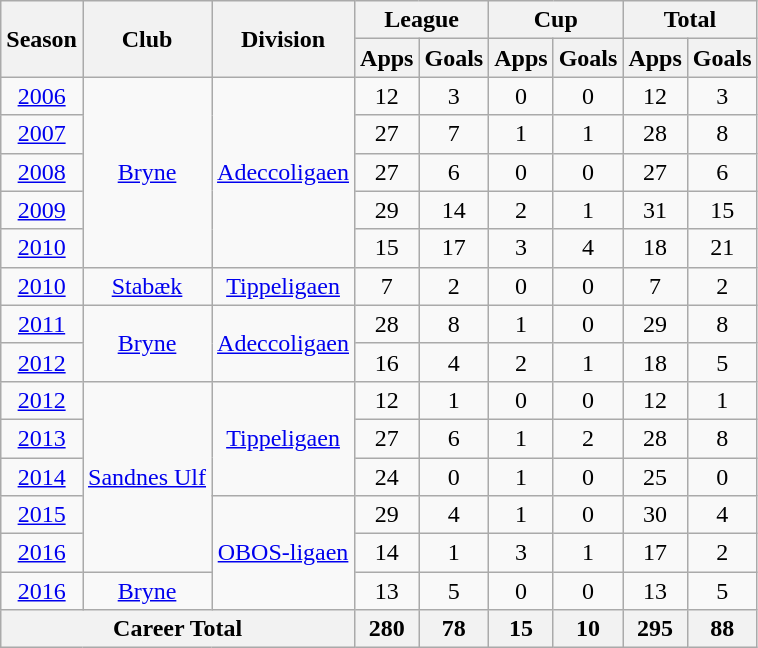<table class="wikitable" style="text-align: center;">
<tr>
<th rowspan="2">Season</th>
<th rowspan="2">Club</th>
<th rowspan="2">Division</th>
<th colspan="2">League</th>
<th colspan="2">Cup</th>
<th colspan="2">Total</th>
</tr>
<tr>
<th>Apps</th>
<th>Goals</th>
<th>Apps</th>
<th>Goals</th>
<th>Apps</th>
<th>Goals</th>
</tr>
<tr>
<td><a href='#'>2006</a></td>
<td rowspan="5" valign="center"><a href='#'>Bryne</a></td>
<td rowspan="5" valign="center"><a href='#'>Adeccoligaen</a></td>
<td>12</td>
<td>3</td>
<td>0</td>
<td>0</td>
<td>12</td>
<td>3</td>
</tr>
<tr>
<td><a href='#'>2007</a></td>
<td>27</td>
<td>7</td>
<td>1</td>
<td>1</td>
<td>28</td>
<td>8</td>
</tr>
<tr>
<td><a href='#'>2008</a></td>
<td>27</td>
<td>6</td>
<td>0</td>
<td>0</td>
<td>27</td>
<td>6</td>
</tr>
<tr>
<td><a href='#'>2009</a></td>
<td>29</td>
<td>14</td>
<td>2</td>
<td>1</td>
<td>31</td>
<td>15</td>
</tr>
<tr>
<td><a href='#'>2010</a></td>
<td>15</td>
<td>17</td>
<td>3</td>
<td>4</td>
<td>18</td>
<td>21</td>
</tr>
<tr>
<td><a href='#'>2010</a></td>
<td rowspan="1" valign="center"><a href='#'>Stabæk</a></td>
<td><a href='#'>Tippeligaen</a></td>
<td>7</td>
<td>2</td>
<td>0</td>
<td>0</td>
<td>7</td>
<td>2</td>
</tr>
<tr>
<td><a href='#'>2011</a></td>
<td rowspan="2" valign="center"><a href='#'>Bryne</a></td>
<td rowspan="2" valign="center"><a href='#'>Adeccoligaen</a></td>
<td>28</td>
<td>8</td>
<td>1</td>
<td>0</td>
<td>29</td>
<td>8</td>
</tr>
<tr>
<td><a href='#'>2012</a></td>
<td>16</td>
<td>4</td>
<td>2</td>
<td>1</td>
<td>18</td>
<td>5</td>
</tr>
<tr>
<td><a href='#'>2012</a></td>
<td rowspan="5" valign="center"><a href='#'>Sandnes Ulf</a></td>
<td rowspan="3" valign="center"><a href='#'>Tippeligaen</a></td>
<td>12</td>
<td>1</td>
<td>0</td>
<td>0</td>
<td>12</td>
<td>1</td>
</tr>
<tr>
<td><a href='#'>2013</a></td>
<td>27</td>
<td>6</td>
<td>1</td>
<td>2</td>
<td>28</td>
<td>8</td>
</tr>
<tr>
<td><a href='#'>2014</a></td>
<td>24</td>
<td>0</td>
<td>1</td>
<td>0</td>
<td>25</td>
<td>0</td>
</tr>
<tr>
<td><a href='#'>2015</a></td>
<td rowspan="3" valign="center"><a href='#'>OBOS-ligaen</a></td>
<td>29</td>
<td>4</td>
<td>1</td>
<td>0</td>
<td>30</td>
<td>4</td>
</tr>
<tr>
<td><a href='#'>2016</a></td>
<td>14</td>
<td>1</td>
<td>3</td>
<td>1</td>
<td>17</td>
<td>2</td>
</tr>
<tr>
<td><a href='#'>2016</a></td>
<td rowspan="1" valign="center"><a href='#'>Bryne</a></td>
<td>13</td>
<td>5</td>
<td>0</td>
<td>0</td>
<td>13</td>
<td>5</td>
</tr>
<tr>
<th colspan="3">Career Total</th>
<th>280</th>
<th>78</th>
<th>15</th>
<th>10</th>
<th>295</th>
<th>88</th>
</tr>
</table>
